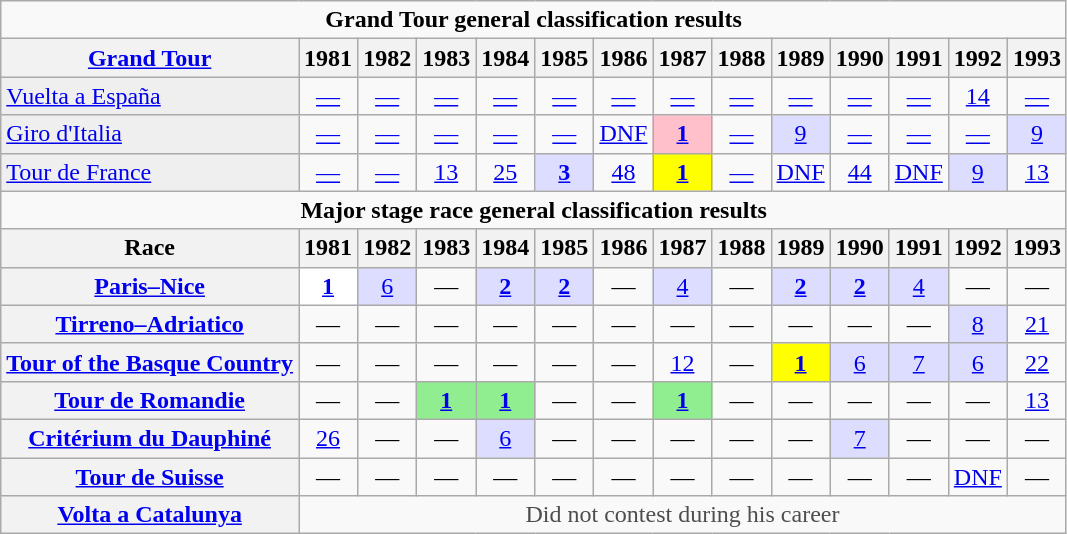<table class="wikitable plainrowheaders">
<tr>
<td colspan=17 align="center"><strong>Grand Tour general classification results</strong></td>
</tr>
<tr>
<th><a href='#'>Grand Tour</a></th>
<th scope="col">1981</th>
<th scope="col">1982</th>
<th scope="col">1983</th>
<th scope="col">1984</th>
<th scope="col">1985</th>
<th scope="col">1986</th>
<th scope="col">1987</th>
<th scope="col">1988</th>
<th scope="col">1989</th>
<th scope="col">1990</th>
<th scope="col">1991</th>
<th scope="col">1992</th>
<th scope="col">1993</th>
</tr>
<tr style="text-align:center;">
<td style="text-align:left; background:#EFEFEF;"> <a href='#'>Vuelta a España</a></td>
<td><a href='#'>—</a></td>
<td><a href='#'>—</a></td>
<td><a href='#'>—</a></td>
<td><a href='#'>—</a></td>
<td><a href='#'>—</a></td>
<td><a href='#'>—</a></td>
<td><a href='#'>—</a></td>
<td><a href='#'>—</a></td>
<td><a href='#'>—</a></td>
<td><a href='#'>—</a></td>
<td><a href='#'>—</a></td>
<td><a href='#'>14</a></td>
<td><a href='#'>—</a></td>
</tr>
<tr style="text-align:center;">
<td style="text-align:left; background:#efefef;"> <a href='#'>Giro d'Italia</a></td>
<td><a href='#'>—</a></td>
<td><a href='#'>—</a></td>
<td><a href='#'>—</a></td>
<td><a href='#'>—</a></td>
<td><a href='#'>—</a></td>
<td><a href='#'>DNF</a></td>
<td bgcolor=pink><strong><a href='#'>1</a></strong></td>
<td><a href='#'>—</a></td>
<td style="background:#ddf;"><a href='#'>9</a></td>
<td><a href='#'>—</a></td>
<td><a href='#'>—</a></td>
<td><a href='#'>—</a></td>
<td style="background:#ddf;"><a href='#'>9</a></td>
</tr>
<tr style="text-align:center;">
<td style="text-align:left; background:#efefef;"> <a href='#'>Tour de France</a></td>
<td><a href='#'>—</a></td>
<td><a href='#'>—</a></td>
<td><a href='#'>13</a></td>
<td><a href='#'>25</a></td>
<td style="background:#ddf;"><strong><a href='#'>3</a></strong></td>
<td><a href='#'>48</a></td>
<td style="background:yellow;"><strong><a href='#'>1</a></strong></td>
<td><a href='#'>—</a></td>
<td><a href='#'>DNF</a></td>
<td><a href='#'>44</a></td>
<td><a href='#'>DNF</a></td>
<td style="background:#ddf;"><a href='#'>9</a></td>
<td><a href='#'>13</a></td>
</tr>
<tr>
<td colspan=17 align="center"><strong>Major stage race general classification results</strong></td>
</tr>
<tr>
<th scope="col">Race</th>
<th scope="col">1981</th>
<th scope="col">1982</th>
<th scope="col">1983</th>
<th scope="col">1984</th>
<th scope="col">1985</th>
<th scope="col">1986</th>
<th scope="col">1987</th>
<th scope="col">1988</th>
<th scope="col">1989</th>
<th scope="col">1990</th>
<th scope="col">1991</th>
<th scope="col">1992</th>
<th scope="col">1993</th>
</tr>
<tr style="text-align:center;">
<th scope="row"> <a href='#'>Paris–Nice</a></th>
<td style="background:white;"><a href='#'><strong>1</strong></a></td>
<td style="background:#ddf;"><a href='#'>6</a></td>
<td>—</td>
<td style="background:#ddf;"><a href='#'><strong>2</strong></a></td>
<td style="background:#ddf;"><a href='#'><strong>2</strong></a></td>
<td>—</td>
<td style="background:#ddf;"><a href='#'>4</a></td>
<td>—</td>
<td style="background:#ddf;"><a href='#'><strong>2</strong></a></td>
<td style="background:#ddf;"><a href='#'><strong>2</strong></a></td>
<td style="background:#ddf;"><a href='#'>4</a></td>
<td>—</td>
<td>—</td>
</tr>
<tr style="text-align:center;">
<th scope="row"> <a href='#'>Tirreno–Adriatico</a></th>
<td>—</td>
<td>—</td>
<td>—</td>
<td>—</td>
<td>—</td>
<td>—</td>
<td>—</td>
<td>—</td>
<td>—</td>
<td>—</td>
<td>—</td>
<td style="background:#ddf;"><a href='#'>8</a></td>
<td><a href='#'>21</a></td>
</tr>
<tr style="text-align:center;">
<th scope="row"> <a href='#'>Tour of the Basque Country</a></th>
<td>—</td>
<td>—</td>
<td>—</td>
<td>—</td>
<td>—</td>
<td>—</td>
<td><a href='#'>12</a></td>
<td>—</td>
<td style="background:yellow;"><a href='#'><strong>1</strong></a></td>
<td style="background:#ddf;"><a href='#'>6</a></td>
<td style="background:#ddf;"><a href='#'>7</a></td>
<td style="background:#ddf;"><a href='#'>6</a></td>
<td><a href='#'>22</a></td>
</tr>
<tr style="text-align:center;">
<th scope="row"> <a href='#'>Tour de Romandie</a></th>
<td>—</td>
<td>—</td>
<td style="background:lightgreen;"><a href='#'><strong>1</strong></a></td>
<td style="background:lightgreen;"><a href='#'><strong>1</strong></a></td>
<td>—</td>
<td>—</td>
<td style="background:lightgreen;"><a href='#'><strong>1</strong></a></td>
<td>—</td>
<td>—</td>
<td>—</td>
<td>—</td>
<td>—</td>
<td><a href='#'>13</a></td>
</tr>
<tr style="text-align:center;">
<th scope="row"> <a href='#'>Critérium du Dauphiné</a></th>
<td><a href='#'>26</a></td>
<td>—</td>
<td>—</td>
<td style="background:#ddf;"><a href='#'>6</a></td>
<td>—</td>
<td>—</td>
<td>—</td>
<td>—</td>
<td>—</td>
<td style="background:#ddf;"><a href='#'>7</a></td>
<td>—</td>
<td>—</td>
<td>—</td>
</tr>
<tr style="text-align:center;">
<th scope="row"> <a href='#'>Tour de Suisse</a></th>
<td>—</td>
<td>—</td>
<td>—</td>
<td>—</td>
<td>—</td>
<td>—</td>
<td>—</td>
<td>—</td>
<td>—</td>
<td>—</td>
<td>—</td>
<td><a href='#'>DNF</a></td>
<td>—</td>
</tr>
<tr style="text-align:center;">
<th scope="row"> <a href='#'>Volta a Catalunya</a></th>
<td style="color:#4d4d4d;" colspan=13>Did not contest during his career</td>
</tr>
</table>
